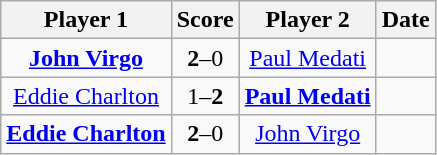<table class="wikitable" style="text-align: center">
<tr>
<th>Player 1</th>
<th>Score</th>
<th>Player 2</th>
<th>Date</th>
</tr>
<tr>
<td> <strong><a href='#'>John Virgo</a></strong></td>
<td><strong>2</strong>–0</td>
<td> <a href='#'>Paul Medati</a></td>
<td></td>
</tr>
<tr>
<td> <a href='#'>Eddie Charlton</a></td>
<td>1–<strong>2</strong></td>
<td> <strong><a href='#'>Paul Medati</a></strong></td>
<td></td>
</tr>
<tr>
<td> <strong><a href='#'>Eddie Charlton</a></strong></td>
<td><strong>2</strong>–0</td>
<td> <a href='#'>John Virgo</a></td>
<td></td>
</tr>
</table>
